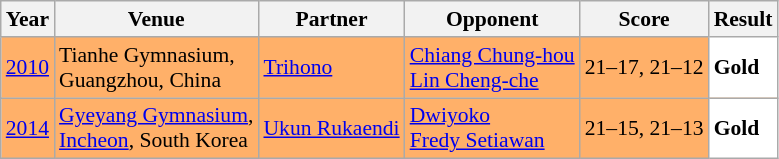<table class="sortable wikitable" style="font-size: 90%;">
<tr>
<th>Year</th>
<th>Venue</th>
<th>Partner</th>
<th>Opponent</th>
<th>Score</th>
<th>Result</th>
</tr>
<tr style="background:#FFB069">
<td align="center"><a href='#'>2010</a></td>
<td align="left">Tianhe Gymnasium,<br>Guangzhou, China</td>
<td align="left"> <a href='#'>Trihono</a></td>
<td align="left"> <a href='#'>Chiang Chung-hou</a><br> <a href='#'>Lin Cheng-che</a></td>
<td align="left">21–17, 21–12</td>
<td style="text-align:left; background:white"> <strong>Gold</strong></td>
</tr>
<tr style="background:#FFB069">
<td align="center"><a href='#'>2014</a></td>
<td align="left"><a href='#'>Gyeyang Gymnasium</a>,<br><a href='#'>Incheon</a>, South Korea</td>
<td align="left"> <a href='#'>Ukun Rukaendi</a></td>
<td align="left"> <a href='#'>Dwiyoko</a><br> <a href='#'>Fredy Setiawan</a></td>
<td align="left">21–15, 21–13</td>
<td style="text-align:left; background:white"> <strong>Gold</strong></td>
</tr>
</table>
